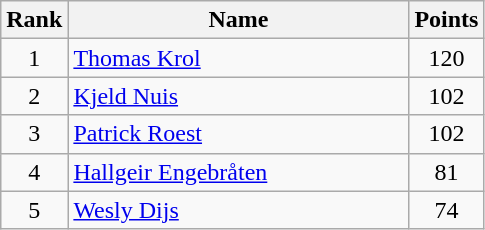<table class="wikitable" border="1" style="text-align:center">
<tr>
<th width=30>Rank</th>
<th width=220>Name</th>
<th width=25>Points</th>
</tr>
<tr>
<td>1</td>
<td align="left"> <a href='#'>Thomas Krol</a></td>
<td>120</td>
</tr>
<tr>
<td>2</td>
<td align="left"> <a href='#'>Kjeld Nuis</a></td>
<td>102</td>
</tr>
<tr>
<td>3</td>
<td align="left"> <a href='#'>Patrick Roest</a></td>
<td>102</td>
</tr>
<tr>
<td>4</td>
<td align="left"> <a href='#'>Hallgeir Engebråten</a></td>
<td>81</td>
</tr>
<tr>
<td>5</td>
<td align="left"> <a href='#'>Wesly Dijs</a></td>
<td>74</td>
</tr>
</table>
